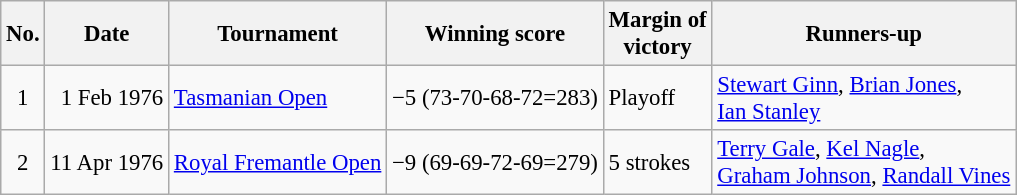<table class="wikitable" style="font-size:95%;">
<tr>
<th>No.</th>
<th>Date</th>
<th>Tournament</th>
<th>Winning score</th>
<th>Margin of<br>victory</th>
<th>Runners-up</th>
</tr>
<tr>
<td align=center>1</td>
<td align=right>1 Feb 1976</td>
<td><a href='#'>Tasmanian Open</a></td>
<td>−5 (73-70-68-72=283)</td>
<td>Playoff</td>
<td> <a href='#'>Stewart Ginn</a>,  <a href='#'>Brian Jones</a>,<br> <a href='#'>Ian Stanley</a></td>
</tr>
<tr>
<td align=center>2</td>
<td align=right>11 Apr 1976</td>
<td><a href='#'>Royal Fremantle Open</a></td>
<td>−9 (69-69-72-69=279)</td>
<td>5 strokes</td>
<td> <a href='#'>Terry Gale</a>,  <a href='#'>Kel Nagle</a>,<br> <a href='#'>Graham Johnson</a>,  <a href='#'>Randall Vines</a></td>
</tr>
</table>
